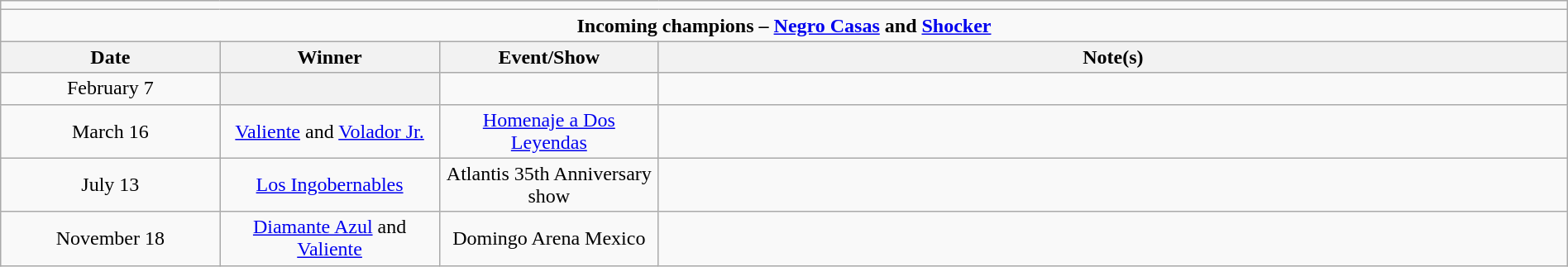<table class="wikitable" style="text-align:center; width:100%;">
<tr>
<td colspan="5"></td>
</tr>
<tr>
<td colspan="5"><strong>Incoming champions – <a href='#'>Negro Casas</a> and <a href='#'>Shocker</a></strong></td>
</tr>
<tr>
<th width=14%>Date</th>
<th width=14%>Winner</th>
<th width=14%>Event/Show</th>
<th width=58%>Note(s)</th>
</tr>
<tr>
<td>February 7</td>
<th></th>
<td></td>
<td></td>
</tr>
<tr>
<td>March 16</td>
<td><a href='#'>Valiente</a> and <a href='#'>Volador Jr.</a></td>
<td><a href='#'>Homenaje a Dos Leyendas</a></td>
<td></td>
</tr>
<tr>
<td>July 13</td>
<td><a href='#'>Los Ingobernables</a> </td>
<td>Atlantis 35th Anniversary show</td>
<td></td>
</tr>
<tr>
<td>November 18</td>
<td><a href='#'>Diamante Azul</a> and <a href='#'>Valiente</a></td>
<td>Domingo Arena Mexico</td>
<td></td>
</tr>
</table>
